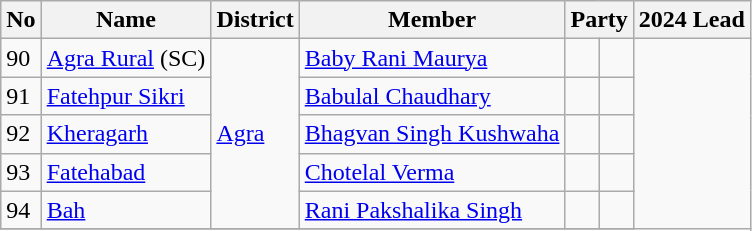<table class="wikitable sortable">
<tr>
<th>No</th>
<th>Name</th>
<th>District</th>
<th>Member</th>
<th colspan="2">Party</th>
<th colspan="2">2024 Lead</th>
</tr>
<tr>
<td>90</td>
<td><a href='#'>Agra Rural</a> (SC)</td>
<td rowspan="5"><a href='#'>Agra</a></td>
<td><a href='#'>Baby Rani Maurya</a></td>
<td></td>
<td></td>
</tr>
<tr>
<td>91</td>
<td><a href='#'>Fatehpur Sikri</a></td>
<td><a href='#'>Babulal Chaudhary</a></td>
<td></td>
<td></td>
</tr>
<tr>
<td>92</td>
<td><a href='#'>Kheragarh</a></td>
<td><a href='#'>Bhagvan Singh Kushwaha</a></td>
<td></td>
<td></td>
</tr>
<tr>
<td>93</td>
<td><a href='#'>Fatehabad</a></td>
<td><a href='#'>Chotelal Verma</a></td>
<td></td>
<td></td>
</tr>
<tr>
<td>94</td>
<td><a href='#'>Bah</a></td>
<td><a href='#'>Rani Pakshalika Singh</a></td>
<td></td>
<td></td>
</tr>
<tr>
</tr>
</table>
